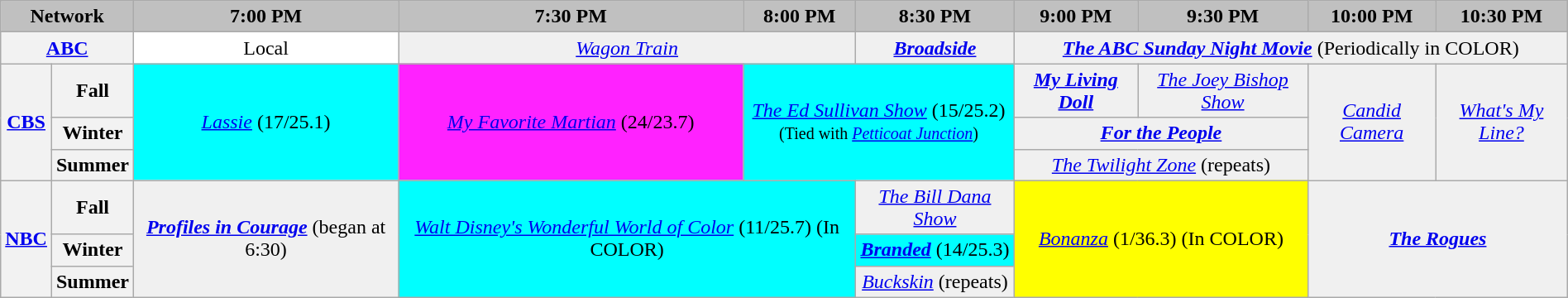<table class="wikitable" style="width:100%;margin-right:0;text-align:center">
<tr>
<th colspan="2" style="background-color:#C0C0C0;text-align:center">Network</th>
<th style="background-color:#C0C0C0;text-align:center">7:00 PM</th>
<th style="background-color:#C0C0C0;text-align:center">7:30 PM</th>
<th style="background-color:#C0C0C0;text-align:center">8:00 PM</th>
<th style="background-color:#C0C0C0;text-align:center">8:30 PM</th>
<th style="background-color:#C0C0C0;text-align:center">9:00 PM</th>
<th style="background-color:#C0C0C0;text-align:center">9:30 PM</th>
<th style="background-color:#C0C0C0;text-align:center">10:00 PM</th>
<th style="background-color:#C0C0C0;text-align:center">10:30 PM</th>
</tr>
<tr>
<th bgcolor="#C0C0C0" colspan="2"><a href='#'>ABC</a></th>
<td bgcolor="white">Local</td>
<td bgcolor="#F0F0F0" colspan="2"><em><a href='#'>Wagon Train</a></em></td>
<td bgcolor="#F0F0F0"><strong><em><a href='#'><em>Broadside</em></a></em></strong></td>
<td bgcolor="#F0F0F0" colspan="4"><strong><em><a href='#'>The ABC Sunday Night Movie</a></em></strong> (Periodically in <span>C</span><span>O</span><span>L</span><span>O</span><span>R</span>)</td>
</tr>
<tr>
<th rowspan="3" bgcolor="#C0C0C0"><a href='#'>CBS</a></th>
<th>Fall</th>
<td rowspan="3" bgcolor="#00FFFF"><em><a href='#'>Lassie</a></em> (17/25.1)</td>
<td rowspan="3" bgcolor="#FF22FF"><em><a href='#'>My Favorite Martian</a></em> (24/23.7)</td>
<td colspan="2" rowspan="3" bgcolor="#00FFFF"><em><a href='#'>The Ed Sullivan Show</a></em> (15/25.2)<br><small>(Tied with <em><a href='#'>Petticoat Junction</a></em>)</small></td>
<td bgcolor="#F0F0F0"><strong><em><a href='#'>My Living Doll</a></em></strong></td>
<td bgcolor="#F0F0F0"><em><a href='#'>The Joey Bishop Show</a></em></td>
<td rowspan="3" bgcolor="#F0F0F0"><em><a href='#'>Candid Camera</a></em></td>
<td rowspan="3" bgcolor="#F0F0F0"><em><a href='#'>What's My Line?</a></em></td>
</tr>
<tr>
<th>Winter</th>
<td bgcolor="#F0F0F0" colspan="2"><strong><em><a href='#'><em>For the People</em></a></em></strong></td>
</tr>
<tr>
<th>Summer</th>
<td colspan="2" bgcolor="#F0F0F0"><em><a href='#'>The Twilight Zone</a></em> (repeats)</td>
</tr>
<tr>
<th rowspan="3" bgcolor="#C0C0C0"><a href='#'>NBC</a></th>
<th>Fall</th>
<td rowspan="3" bgcolor="#F0F0F0"><strong><em><a href='#'><em>Profiles in Courage</em></a></em></strong> (began at 6:30)</td>
<td colspan="2" rowspan="3" bgcolor="#00FFFF"><em><a href='#'>Walt Disney's Wonderful World of Color</a></em> (11/25.7) (In <span>C</span><span>O</span><span>L</span><span>O</span><span>R</span>)</td>
<td bgcolor="#F0F0F0"><em><a href='#'>The Bill Dana Show</a></em></td>
<td colspan="2" rowspan="3" bgcolor="#FFFF00"><em><a href='#'>Bonanza</a></em> (1/36.3) (In <span>C</span><span>O</span><span>L</span><span>O</span><span>R</span>)</td>
<td colspan="2" rowspan="3" bgcolor="#F0F0F0"><strong><em><a href='#'><em>The Rogues</em></a></em></strong></td>
</tr>
<tr>
<th>Winter</th>
<td bgcolor="#00FFFF"><strong><em><a href='#'>Branded</a></em></strong> (14/25.3)</td>
</tr>
<tr>
<th>Summer</th>
<td bgcolor="#F0F0F0"><em><a href='#'>Buckskin</a></em> (repeats)</td>
</tr>
</table>
